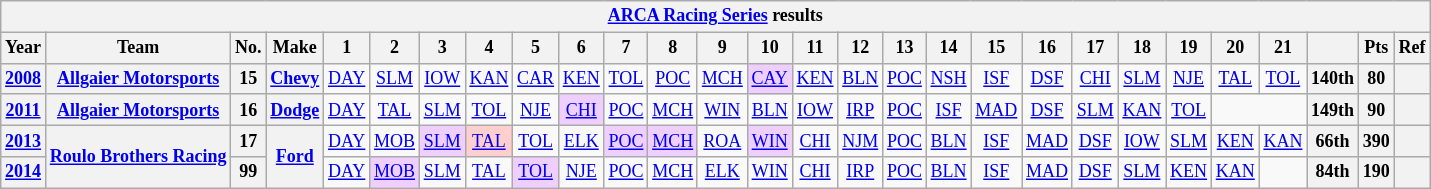<table class="wikitable" style="text-align:center; font-size:75%">
<tr>
<th colspan=48><a href='#'>ARCA Racing Series</a> results</th>
</tr>
<tr>
<th>Year</th>
<th>Team</th>
<th>No.</th>
<th>Make</th>
<th>1</th>
<th>2</th>
<th>3</th>
<th>4</th>
<th>5</th>
<th>6</th>
<th>7</th>
<th>8</th>
<th>9</th>
<th>10</th>
<th>11</th>
<th>12</th>
<th>13</th>
<th>14</th>
<th>15</th>
<th>16</th>
<th>17</th>
<th>18</th>
<th>19</th>
<th>20</th>
<th>21</th>
<th></th>
<th>Pts</th>
<th>Ref</th>
</tr>
<tr>
<th><a href='#'>2008</a></th>
<th><a href='#'>Allgaier Motorsports</a></th>
<th>15</th>
<th><a href='#'>Chevy</a></th>
<td><a href='#'>DAY</a></td>
<td><a href='#'>SLM</a></td>
<td><a href='#'>IOW</a></td>
<td><a href='#'>KAN</a></td>
<td><a href='#'>CAR</a></td>
<td><a href='#'>KEN</a></td>
<td><a href='#'>TOL</a></td>
<td><a href='#'>POC</a></td>
<td><a href='#'>MCH</a></td>
<td style="background:#EFCFFF;"><a href='#'>CAY</a><br></td>
<td><a href='#'>KEN</a></td>
<td><a href='#'>BLN</a></td>
<td><a href='#'>POC</a></td>
<td><a href='#'>NSH</a></td>
<td><a href='#'>ISF</a></td>
<td><a href='#'>DSF</a></td>
<td><a href='#'>CHI</a></td>
<td><a href='#'>SLM</a></td>
<td><a href='#'>NJE</a></td>
<td><a href='#'>TAL</a></td>
<td><a href='#'>TOL</a></td>
<th>140th</th>
<th>80</th>
<th></th>
</tr>
<tr>
<th><a href='#'>2011</a></th>
<th><a href='#'>Allgaier Motorsports</a></th>
<th>16</th>
<th><a href='#'>Dodge</a></th>
<td><a href='#'>DAY</a></td>
<td><a href='#'>TAL</a></td>
<td><a href='#'>SLM</a></td>
<td><a href='#'>TOL</a></td>
<td><a href='#'>NJE</a></td>
<td style="background:#EFCFFF;"><a href='#'>CHI</a><br></td>
<td><a href='#'>POC</a></td>
<td><a href='#'>MCH</a></td>
<td><a href='#'>WIN</a></td>
<td><a href='#'>BLN</a></td>
<td><a href='#'>IOW</a></td>
<td><a href='#'>IRP</a></td>
<td><a href='#'>POC</a></td>
<td><a href='#'>ISF</a></td>
<td><a href='#'>MAD</a></td>
<td><a href='#'>DSF</a></td>
<td><a href='#'>SLM</a></td>
<td><a href='#'>KAN</a></td>
<td><a href='#'>TOL</a></td>
<td colspan=2></td>
<th>149th</th>
<th>90</th>
<th></th>
</tr>
<tr>
<th><a href='#'>2013</a></th>
<th rowspan=2><a href='#'>Roulo Brothers Racing</a></th>
<th>17</th>
<th rowspan=2><a href='#'>Ford</a></th>
<td><a href='#'>DAY</a></td>
<td><a href='#'>MOB</a></td>
<td style="background:#EFCFFF;"><a href='#'>SLM</a><br></td>
<td style="background:#FFCFCF;"><a href='#'>TAL</a><br></td>
<td><a href='#'>TOL</a></td>
<td><a href='#'>ELK</a></td>
<td style="background:#EFCFFF;"><a href='#'>POC</a><br></td>
<td style="background:#EFCFFF;"><a href='#'>MCH</a><br></td>
<td><a href='#'>ROA</a></td>
<td style="background:#EFCFFF;"><a href='#'>WIN</a><br></td>
<td><a href='#'>CHI</a></td>
<td><a href='#'>NJM</a></td>
<td><a href='#'>POC</a></td>
<td><a href='#'>BLN</a></td>
<td><a href='#'>ISF</a></td>
<td><a href='#'>MAD</a></td>
<td><a href='#'>DSF</a></td>
<td><a href='#'>IOW</a></td>
<td><a href='#'>SLM</a></td>
<td><a href='#'>KEN</a></td>
<td><a href='#'>KAN</a></td>
<th>66th</th>
<th>390</th>
<th></th>
</tr>
<tr>
<th><a href='#'>2014</a></th>
<th>99</th>
<td><a href='#'>DAY</a></td>
<td style="background:#EFCFFF;"><a href='#'>MOB</a><br></td>
<td><a href='#'>SLM</a></td>
<td><a href='#'>TAL</a></td>
<td style="background:#EFCFFF;"><a href='#'>TOL</a><br></td>
<td><a href='#'>NJE</a></td>
<td><a href='#'>POC</a></td>
<td><a href='#'>MCH</a></td>
<td><a href='#'>ELK</a></td>
<td><a href='#'>WIN</a></td>
<td><a href='#'>CHI</a></td>
<td><a href='#'>IRP</a></td>
<td><a href='#'>POC</a></td>
<td><a href='#'>BLN</a></td>
<td><a href='#'>ISF</a></td>
<td><a href='#'>MAD</a></td>
<td><a href='#'>DSF</a></td>
<td><a href='#'>SLM</a></td>
<td><a href='#'>KEN</a></td>
<td><a href='#'>KAN</a></td>
<td></td>
<th>84th</th>
<th>190</th>
<th></th>
</tr>
</table>
